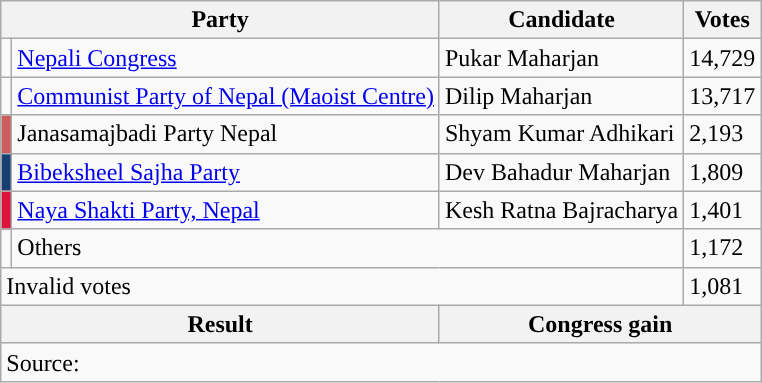<table class="wikitable">
<tr>
<th colspan="2">Party</th>
<th>Candidate</th>
<th>Votes</th>
</tr>
<tr>
<td style="background-color:"></td>
<td><a href='#'>Nepali Congress</a></td>
<td>Pukar Maharjan</td>
<td>14,729</td>
</tr>
<tr>
<td style="background-color:"></td>
<td><a href='#'>Communist Party of Nepal (Maoist Centre)</a></td>
<td>Dilip Maharjan</td>
<td>13,717</td>
</tr>
<tr>
<td style="background-color:indianred"></td>
<td>Janasamajbadi Party Nepal</td>
<td>Shyam Kumar Adhikari</td>
<td>2,193</td>
</tr>
<tr>
<td style="background-color:#183F73"></td>
<td><a href='#'>Bibeksheel Sajha Party</a></td>
<td>Dev Bahadur Maharjan</td>
<td>1,809</td>
</tr>
<tr>
<td style="background-color:crimson"></td>
<td><a href='#'>Naya Shakti Party, Nepal</a></td>
<td>Kesh Ratna Bajracharya</td>
<td>1,401</td>
</tr>
<tr>
<td></td>
<td colspan="2">Others</td>
<td>1,172</td>
</tr>
<tr>
<td colspan="3">Invalid votes</td>
<td>1,081</td>
</tr>
<tr>
<th colspan="2">Result</th>
<th colspan="2">Congress gain</th>
</tr>
<tr>
<td colspan="4">Source: </td>
</tr>
</table>
